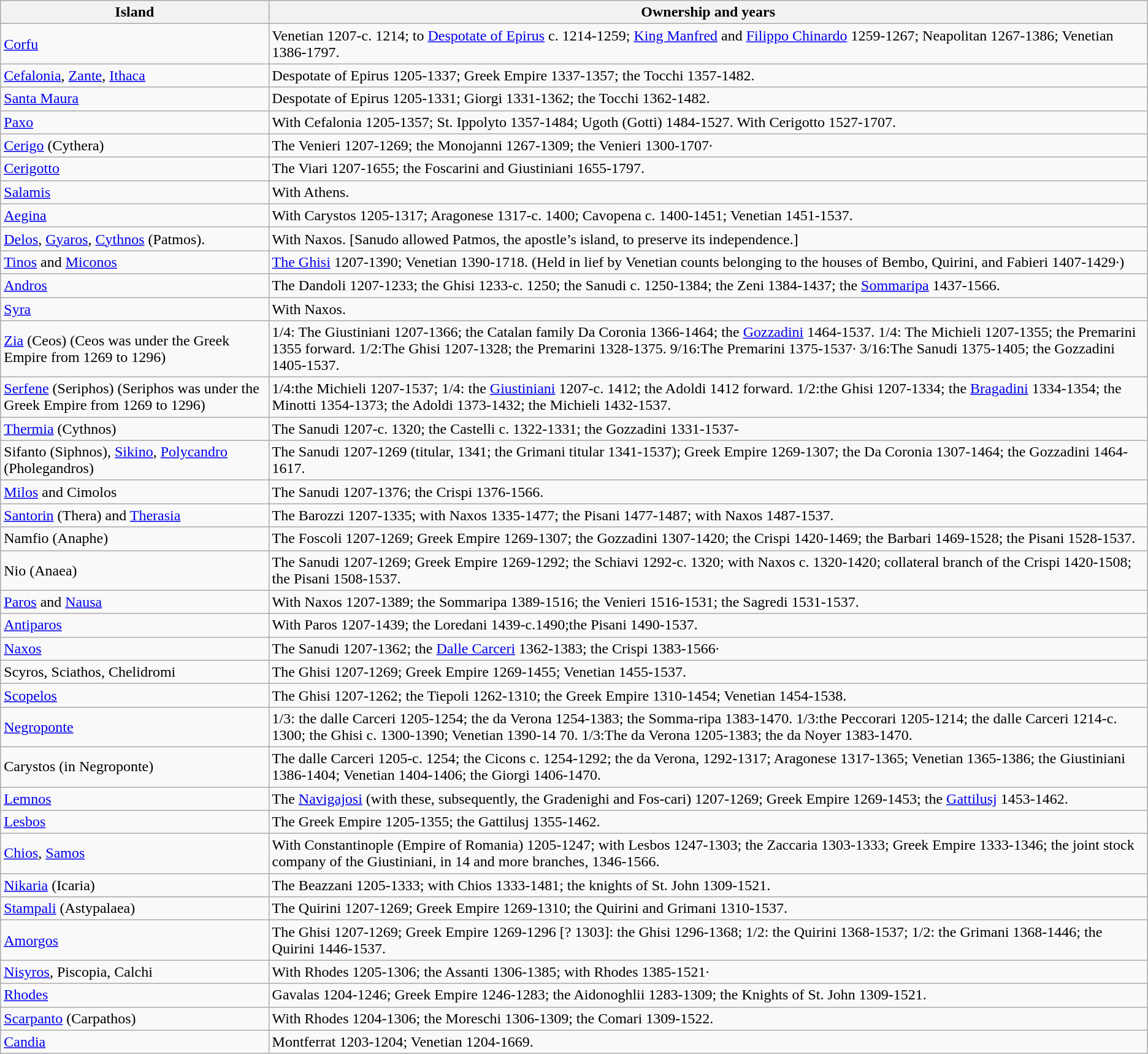<table class="wikitable">
<tr>
<th>Island</th>
<th>Ownership and years</th>
</tr>
<tr>
<td><a href='#'>Corfu</a></td>
<td>Venetian 1207-c. 1214; to <a href='#'>Despotate of Epirus</a> c. 1214-1259; <a href='#'>King Manfred</a> and <a href='#'>Filippo Chinardo</a> 1259-1267; Neapolitan 1267-1386; Venetian 1386-1797.</td>
</tr>
<tr>
<td><a href='#'>Cefalonia</a>, <a href='#'>Zante</a>, <a href='#'>Ithaca</a></td>
<td>Despotate of Epirus 1205-1337; Greek Empire 1337-1357; the Tocchi 1357-1482.</td>
</tr>
<tr>
<td><a href='#'>Santa Maura</a></td>
<td>Despotate of Epirus 1205-1331; Giorgi 1331-1362; the Tocchi 1362-1482.</td>
</tr>
<tr>
<td><a href='#'>Paxo</a></td>
<td>With Cefalonia 1205-1357; St. Ippolyto 1357-1484; Ugoth (Gotti) 1484-1527. With Cerigotto 1527-1707.</td>
</tr>
<tr>
<td><a href='#'>Cerigo</a> (Cythera)</td>
<td>The Venieri 1207-1269; the Monojanni 1267-1309; the Venieri 1300-1707·</td>
</tr>
<tr>
<td><a href='#'>Cerigotto</a></td>
<td>The Viari 1207-1655; the Foscarini and Giustiniani 1655-1797.</td>
</tr>
<tr>
<td><a href='#'>Salamis</a></td>
<td>With Athens.</td>
</tr>
<tr>
<td><a href='#'>Aegina</a></td>
<td>With Carystos 1205-1317; Aragonese 1317-c. 1400; Cavopena c. 1400-1451; Venetian 1451-1537.</td>
</tr>
<tr>
<td><a href='#'>Delos</a>, <a href='#'>Gyaros</a>, <a href='#'>Cythnos</a> (Patmos).</td>
<td>With Naxos. [Sanudo allowed Patmos, the apostle’s island, to preserve its independence.]</td>
</tr>
<tr>
<td><a href='#'>Tinos</a> and <a href='#'>Miconos</a></td>
<td><a href='#'>The Ghisi</a> 1207-1390; Venetian 1390-1718. (Held in lief by Venetian counts belonging to the houses of Bembo, Quirini, and Fabieri 1407-1429·)</td>
</tr>
<tr>
<td><a href='#'>Andros</a></td>
<td>The Dandoli 1207-1233; the Ghisi 1233-c. 1250; the Sanudi c. 1250-1384; the Zeni 1384-1437; the <a href='#'>Sommaripa</a> 1437-1566.</td>
</tr>
<tr>
<td><a href='#'>Syra</a></td>
<td>With Naxos.</td>
</tr>
<tr>
<td><a href='#'>Zia</a> (Ceos) (Ceos was under the Greek Empire from 1269 to 1296)</td>
<td>1/4: The Giustiniani 1207-1366; the Catalan family Da Coronia 1366-1464; the <a href='#'>Gozzadini</a> 1464-1537. 1/4: The Michieli 1207-1355; the Premarini 1355 forward. 1/2:The Ghisi 1207-1328; the Premarini 1328-1375. 9/16:The Premarini 1375-1537· 3/16:The Sanudi 1375-1405; the Gozzadini 1405-1537.</td>
</tr>
<tr>
<td><a href='#'>Serfene</a> (Seriphos) (Seriphos was under the Greek Empire from 1269 to 1296)</td>
<td>1/4:the Michieli 1207-1537; 1/4: the <a href='#'>Giustiniani</a> 1207-c. 1412; the Adoldi 1412 forward. 1/2:the Ghisi 1207-1334; the <a href='#'>Bragadini</a> 1334-1354; the Minotti 1354-1373; the Adoldi 1373-1432; the Michieli 1432-1537.</td>
</tr>
<tr>
<td><a href='#'>Thermia</a> (Cythnos)</td>
<td>The Sanudi 1207-c. 1320; the Castelli c. 1322-1331; the Gozzadini 1331-1537-</td>
</tr>
<tr>
<td>Sifanto (Siphnos), <a href='#'>Sikino</a>, <a href='#'>Polycandro</a> (Pholegandros)</td>
<td>The Sanudi 1207-1269 (titular, 1341; the Grimani titular 1341-1537); Greek Empire 1269-1307; the Da Coronia 1307-1464; the Gozzadini 1464-1617.</td>
</tr>
<tr>
<td><a href='#'>Milos</a> and Cimolos</td>
<td>The Sanudi 1207-1376; the Crispi 1376-1566.</td>
</tr>
<tr>
<td><a href='#'>Santorin</a> (Thera) and <a href='#'>Therasia</a></td>
<td>The Barozzi 1207-1335; with Naxos 1335-1477; the Pisani 1477-1487; with Naxos 1487-1537.</td>
</tr>
<tr>
<td>Namfio (Anaphe)</td>
<td>The Foscoli 1207-1269; Greek Empire 1269-1307; the Gozzadini 1307-1420; the Crispi 1420-1469; the Barbari 1469-1528; the Pisani 1528-1537.</td>
</tr>
<tr>
<td>Nio (Anaea)</td>
<td>The Sanudi 1207-1269; Greek Empire 1269-1292; the Schiavi 1292-c. 1320; with Naxos c. 1320-1420; collateral branch of the Crispi 1420-1508; the Pisani 1508-1537.</td>
</tr>
<tr>
<td><a href='#'>Paros</a> and <a href='#'>Nausa</a></td>
<td>With Naxos 1207-1389; the Sommaripa 1389-1516; the Venieri 1516-1531; the Sagredi 1531-1537.</td>
</tr>
<tr>
<td><a href='#'>Antiparos</a></td>
<td>With Paros 1207-1439; the Loredani 1439-c.1490;the Pisani 1490-1537.</td>
</tr>
<tr>
<td><a href='#'>Naxos</a></td>
<td>The Sanudi 1207-1362; the <a href='#'>Dalle Carceri</a> 1362-1383; the Crispi 1383-1566·</td>
</tr>
<tr>
<td>Scyros, Sciathos, Chelidromi</td>
<td>The Ghisi 1207-1269; Greek Empire 1269-1455; Venetian 1455-1537.</td>
</tr>
<tr>
<td><a href='#'>Scopelos</a></td>
<td>The Ghisi 1207-1262; the Tiepoli 1262-1310; the Greek Empire 1310-1454; Venetian 1454-1538.</td>
</tr>
<tr>
<td><a href='#'>Negroponte</a></td>
<td>1/3: the dalle Carceri 1205-1254; the da Verona 1254-1383; the Somma-ripa 1383-1470. 1/3:the Peccorari 1205-1214; the dalle Carceri 1214-c. 1300; the Ghisi c. 1300-1390; Venetian 1390-14 70. 1/3:The da Verona 1205-1383; the da Noyer 1383-1470.</td>
</tr>
<tr>
<td>Carystos (in Negroponte)</td>
<td>The dalle Carceri 1205-c. 1254; the Cicons c. 1254-1292; the da Verona, 1292-1317; Aragonese 1317-1365; Venetian 1365-1386; the Giustiniani 1386-1404; Venetian 1404-1406; the Giorgi 1406-1470.</td>
</tr>
<tr>
<td><a href='#'>Lemnos</a></td>
<td>The <a href='#'>Navigajosi</a> (with these, subsequently, the Gradenighi and Fos-cari) 1207-1269; Greek Empire 1269-1453; the <a href='#'>Gattilusj</a> 1453-1462.</td>
</tr>
<tr>
<td><a href='#'>Lesbos</a></td>
<td>The Greek Empire 1205-1355; the Gattilusj 1355-1462.</td>
</tr>
<tr>
<td><a href='#'>Chios</a>, <a href='#'>Samos</a></td>
<td>With Constantinople (Empire of Romania) 1205-1247; with Lesbos 1247-1303; the Zaccaria 1303-1333; Greek Empire 1333-1346; the joint stock company of the Giustiniani, in 14 and more branches, 1346-1566.</td>
</tr>
<tr>
<td><a href='#'>Nikaria</a> (Icaria)</td>
<td>The Beazzani 1205-1333; with Chios 1333-1481; the knights of St. John 1309-1521.</td>
</tr>
<tr>
<td><a href='#'>Stampali</a> (Astypalaea)</td>
<td>The Quirini 1207-1269; Greek Empire 1269-1310; the Quirini and Grimani 1310-1537.</td>
</tr>
<tr>
<td><a href='#'>Amorgos</a></td>
<td>The Ghisi 1207-1269; Greek Empire 1269-1296 [? 1303]: the Ghisi 1296-1368; 1/2: the Quirini 1368-1537; 1/2: the Grimani 1368-1446; the Quirini 1446-1537.</td>
</tr>
<tr>
<td><a href='#'>Nisyros</a>, Piscopia, Calchi</td>
<td>With Rhodes 1205-1306; the Assanti 1306-1385; with Rhodes 1385-1521·</td>
</tr>
<tr>
<td><a href='#'>Rhodes</a></td>
<td>Gavalas 1204-1246; Greek Empire 1246-1283; the Aidonoghlii 1283-1309; the Knights of St. John 1309-1521.</td>
</tr>
<tr>
<td><a href='#'>Scarpanto</a> (Carpathos)</td>
<td>With Rhodes 1204-1306; the Moreschi 1306-1309; the Comari 1309-1522.</td>
</tr>
<tr>
<td><a href='#'>Candia</a></td>
<td>Montferrat 1203-1204; Venetian 1204-1669.</td>
</tr>
</table>
